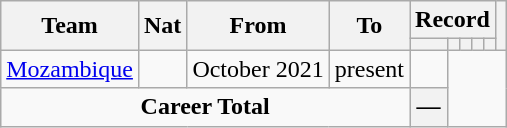<table class="wikitable" style="text-align: center">
<tr>
<th rowspan="2">Team</th>
<th rowspan="2">Nat</th>
<th rowspan="2">From</th>
<th rowspan="2">To</th>
<th colspan="5">Record</th>
<th rowspan=2></th>
</tr>
<tr>
<th></th>
<th></th>
<th></th>
<th></th>
<th></th>
</tr>
<tr>
<td align="left"><a href='#'>Mozambique</a></td>
<td align="center"></td>
<td align="center">October 2021</td>
<td align="center">present<br></td>
<td></td>
</tr>
<tr>
<td colspan=4><strong>Career Total</strong><br></td>
<th>—</th>
</tr>
</table>
